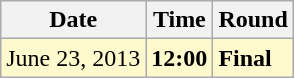<table class="wikitable">
<tr>
<th>Date</th>
<th>Time</th>
<th>Round</th>
</tr>
<tr style=background:lemonchiffon>
<td>June 23, 2013</td>
<td><strong>12:00</strong></td>
<td><strong>Final</strong></td>
</tr>
</table>
